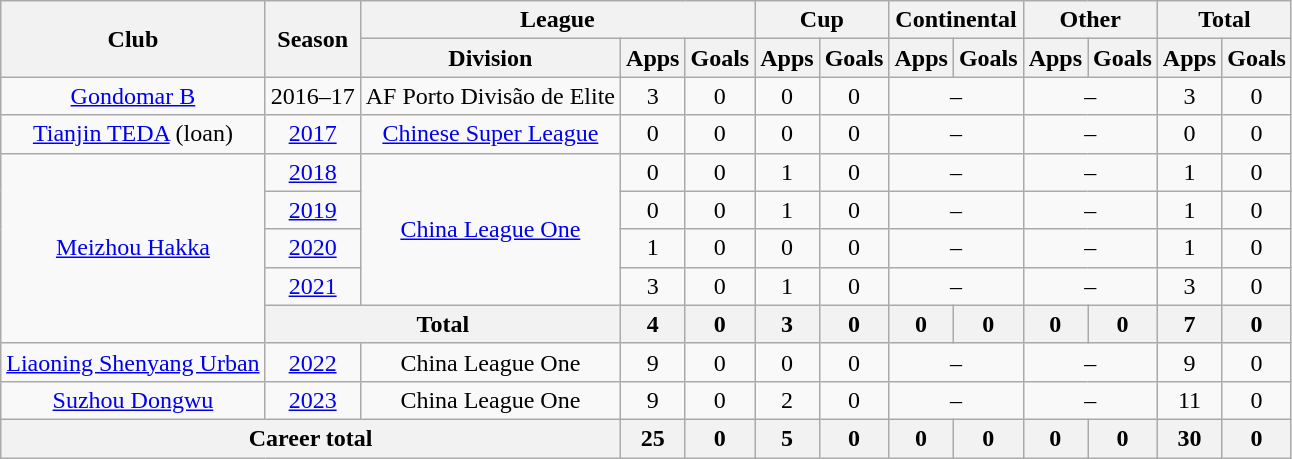<table class="wikitable" style="text-align: center">
<tr>
<th rowspan="2">Club</th>
<th rowspan="2">Season</th>
<th colspan="3">League</th>
<th colspan="2">Cup</th>
<th colspan="2">Continental</th>
<th colspan="2">Other</th>
<th colspan="2">Total</th>
</tr>
<tr>
<th>Division</th>
<th>Apps</th>
<th>Goals</th>
<th>Apps</th>
<th>Goals</th>
<th>Apps</th>
<th>Goals</th>
<th>Apps</th>
<th>Goals</th>
<th>Apps</th>
<th>Goals</th>
</tr>
<tr>
<td><a href='#'>Gondomar B</a></td>
<td>2016–17</td>
<td>AF Porto Divisão de Elite</td>
<td>3</td>
<td>0</td>
<td>0</td>
<td>0</td>
<td colspan="2">–</td>
<td colspan="2">–</td>
<td>3</td>
<td>0</td>
</tr>
<tr>
<td><a href='#'>Tianjin TEDA</a> (loan)</td>
<td><a href='#'>2017</a></td>
<td><a href='#'>Chinese Super League</a></td>
<td>0</td>
<td>0</td>
<td>0</td>
<td>0</td>
<td colspan="2">–</td>
<td colspan="2">–</td>
<td>0</td>
<td>0</td>
</tr>
<tr>
<td rowspan="5"><a href='#'>Meizhou Hakka</a></td>
<td><a href='#'>2018</a></td>
<td rowspan="4"><a href='#'>China League One</a></td>
<td>0</td>
<td>0</td>
<td>1</td>
<td>0</td>
<td colspan="2">–</td>
<td colspan="2">–</td>
<td>1</td>
<td>0</td>
</tr>
<tr>
<td><a href='#'>2019</a></td>
<td>0</td>
<td>0</td>
<td>1</td>
<td>0</td>
<td colspan="2">–</td>
<td colspan="2">–</td>
<td>1</td>
<td>0</td>
</tr>
<tr>
<td><a href='#'>2020</a></td>
<td>1</td>
<td>0</td>
<td>0</td>
<td>0</td>
<td colspan="2">–</td>
<td colspan="2">–</td>
<td>1</td>
<td>0</td>
</tr>
<tr>
<td><a href='#'>2021</a></td>
<td>3</td>
<td>0</td>
<td>1</td>
<td>0</td>
<td colspan="2">–</td>
<td colspan="2">–</td>
<td>3</td>
<td>0</td>
</tr>
<tr>
<th colspan=2>Total</th>
<th>4</th>
<th>0</th>
<th>3</th>
<th>0</th>
<th>0</th>
<th>0</th>
<th>0</th>
<th>0</th>
<th>7</th>
<th>0</th>
</tr>
<tr>
<td><a href='#'>Liaoning Shenyang Urban</a></td>
<td><a href='#'>2022</a></td>
<td>China League One</td>
<td>9</td>
<td>0</td>
<td>0</td>
<td>0</td>
<td colspan="2">–</td>
<td colspan="2">–</td>
<td>9</td>
<td>0</td>
</tr>
<tr>
<td><a href='#'>Suzhou Dongwu</a></td>
<td><a href='#'>2023</a></td>
<td>China League One</td>
<td>9</td>
<td>0</td>
<td>2</td>
<td>0</td>
<td colspan="2">–</td>
<td colspan="2">–</td>
<td>11</td>
<td>0</td>
</tr>
<tr>
<th colspan=3>Career total</th>
<th>25</th>
<th>0</th>
<th>5</th>
<th>0</th>
<th>0</th>
<th>0</th>
<th>0</th>
<th>0</th>
<th>30</th>
<th>0</th>
</tr>
</table>
